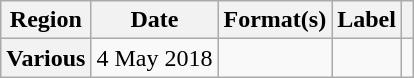<table class="wikitable plainrowheaders">
<tr>
<th scope="col">Region</th>
<th scope="col">Date</th>
<th scope="col">Format(s)</th>
<th scope="col">Label</th>
<th scope="col"></th>
</tr>
<tr>
<th scope="row">Various</th>
<td>4 May 2018</td>
<td></td>
<td></td>
<td></td>
</tr>
</table>
